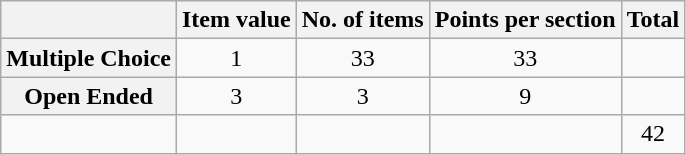<table class="wikitable">
<tr>
<th></th>
<th>Item value</th>
<th>No. of items</th>
<th>Points per section</th>
<th>Total</th>
</tr>
<tr>
<th>Multiple Choice</th>
<td style="text-align:center;">1</td>
<td style="text-align:center;">33</td>
<td style="text-align:center;">33</td>
<td></td>
</tr>
<tr>
<th>Open Ended</th>
<td style="text-align:center;">3</td>
<td style="text-align:center;">3</td>
<td style="text-align:center;">9</td>
<td></td>
</tr>
<tr>
<td></td>
<td></td>
<td></td>
<td></td>
<td style="text-align:center;">42</td>
</tr>
</table>
